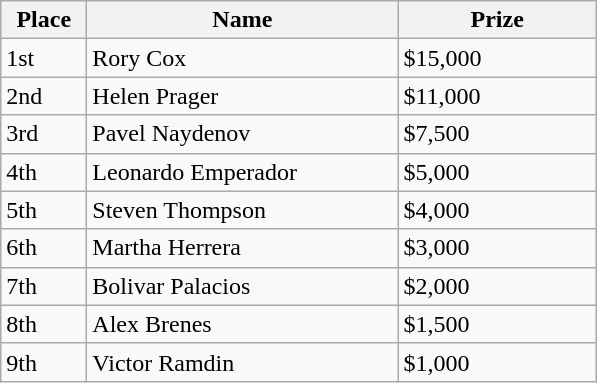<table class="wikitable">
<tr>
<th width="50">Place</th>
<th width="200">Name</th>
<th width="125">Prize</th>
</tr>
<tr>
<td>1st</td>
<td> Rory Cox</td>
<td>$15,000</td>
</tr>
<tr>
<td>2nd</td>
<td> Helen Prager</td>
<td>$11,000</td>
</tr>
<tr>
<td>3rd</td>
<td> Pavel Naydenov</td>
<td>$7,500</td>
</tr>
<tr>
<td>4th</td>
<td> Leonardo Emperador</td>
<td>$5,000</td>
</tr>
<tr>
<td>5th</td>
<td> Steven Thompson</td>
<td>$4,000</td>
</tr>
<tr>
<td>6th</td>
<td> Martha Herrera</td>
<td>$3,000</td>
</tr>
<tr>
<td>7th</td>
<td> Bolivar Palacios</td>
<td>$2,000</td>
</tr>
<tr>
<td>8th</td>
<td> Alex Brenes</td>
<td>$1,500</td>
</tr>
<tr>
<td>9th</td>
<td> Victor Ramdin</td>
<td>$1,000</td>
</tr>
</table>
